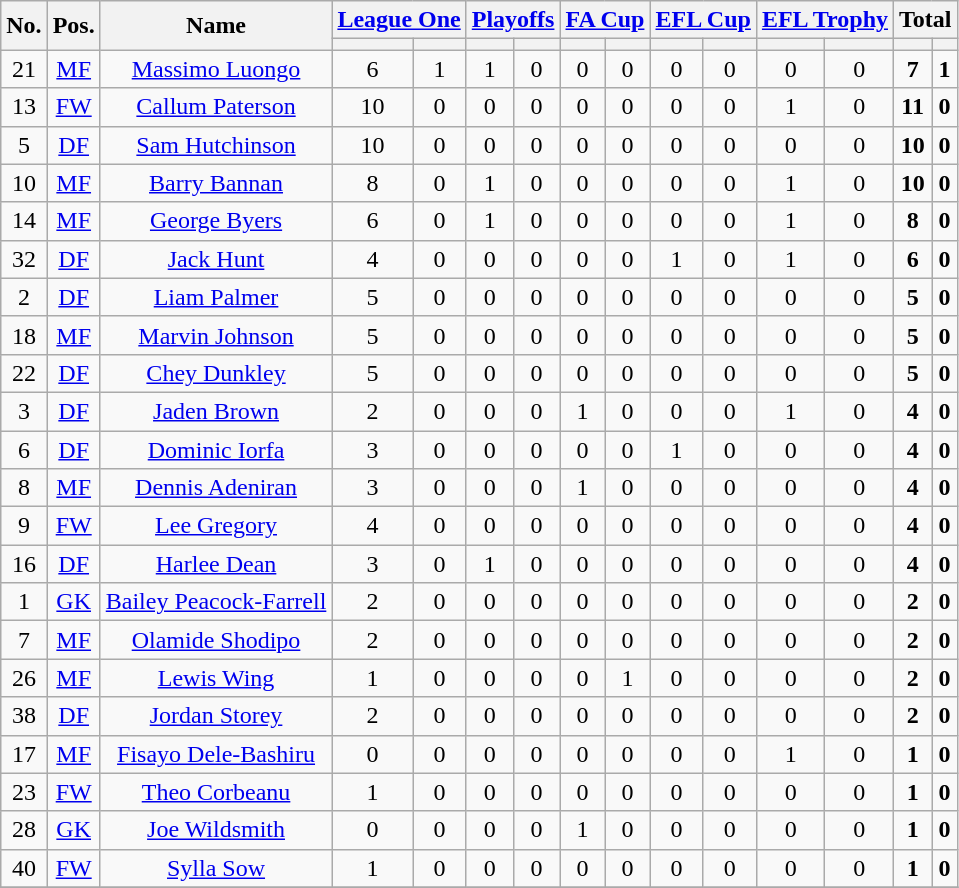<table class="wikitable sortable" style="text-align:center">
<tr>
<th rowspan="2">No.</th>
<th rowspan="2">Pos.</th>
<th rowspan="2">Name</th>
<th colspan="2"><a href='#'>League One</a></th>
<th colspan="2"><a href='#'>Playoffs</a></th>
<th colspan="2"><a href='#'>FA Cup</a></th>
<th colspan="2"><a href='#'>EFL Cup</a></th>
<th colspan="2"><a href='#'>EFL Trophy</a></th>
<th colspan="2">Total</th>
</tr>
<tr>
<th></th>
<th></th>
<th></th>
<th></th>
<th></th>
<th></th>
<th></th>
<th></th>
<th></th>
<th></th>
<th></th>
<th></th>
</tr>
<tr>
<td>21</td>
<td><a href='#'>MF</a></td>
<td><a href='#'>Massimo Luongo</a></td>
<td>6</td>
<td>1</td>
<td>1</td>
<td>0</td>
<td>0</td>
<td>0</td>
<td>0</td>
<td>0</td>
<td>0</td>
<td>0</td>
<td><strong>7</strong></td>
<td><strong>1</strong></td>
</tr>
<tr>
<td>13</td>
<td><a href='#'>FW</a></td>
<td><a href='#'>Callum Paterson</a></td>
<td>10</td>
<td>0</td>
<td>0</td>
<td>0</td>
<td>0</td>
<td>0</td>
<td>0</td>
<td>0</td>
<td>1</td>
<td>0</td>
<td><strong>11</strong></td>
<td><strong>0</strong></td>
</tr>
<tr>
<td>5</td>
<td><a href='#'>DF</a></td>
<td><a href='#'>Sam Hutchinson</a></td>
<td>10</td>
<td>0</td>
<td>0</td>
<td>0</td>
<td>0</td>
<td>0</td>
<td>0</td>
<td>0</td>
<td>0</td>
<td>0</td>
<td><strong>10</strong></td>
<td><strong>0</strong></td>
</tr>
<tr>
<td>10</td>
<td><a href='#'>MF</a></td>
<td><a href='#'>Barry Bannan</a></td>
<td>8</td>
<td>0</td>
<td>1</td>
<td>0</td>
<td>0</td>
<td>0</td>
<td>0</td>
<td>0</td>
<td>1</td>
<td>0</td>
<td><strong>10</strong></td>
<td><strong>0</strong></td>
</tr>
<tr>
<td>14</td>
<td><a href='#'>MF</a></td>
<td><a href='#'>George Byers</a></td>
<td>6</td>
<td>0</td>
<td>1</td>
<td>0</td>
<td>0</td>
<td>0</td>
<td>0</td>
<td>0</td>
<td>1</td>
<td>0</td>
<td><strong>8</strong></td>
<td><strong>0</strong></td>
</tr>
<tr>
<td>32</td>
<td><a href='#'>DF</a></td>
<td><a href='#'>Jack Hunt</a></td>
<td>4</td>
<td>0</td>
<td>0</td>
<td>0</td>
<td>0</td>
<td>0</td>
<td>1</td>
<td>0</td>
<td>1</td>
<td>0</td>
<td><strong>6</strong></td>
<td><strong>0</strong></td>
</tr>
<tr>
<td>2</td>
<td><a href='#'>DF</a></td>
<td><a href='#'>Liam Palmer</a></td>
<td>5</td>
<td>0</td>
<td>0</td>
<td>0</td>
<td>0</td>
<td>0</td>
<td>0</td>
<td>0</td>
<td>0</td>
<td>0</td>
<td><strong>5</strong></td>
<td><strong>0</strong></td>
</tr>
<tr>
<td>18</td>
<td><a href='#'>MF</a></td>
<td><a href='#'>Marvin Johnson</a></td>
<td>5</td>
<td>0</td>
<td>0</td>
<td>0</td>
<td>0</td>
<td>0</td>
<td>0</td>
<td>0</td>
<td>0</td>
<td>0</td>
<td><strong>5</strong></td>
<td><strong>0</strong></td>
</tr>
<tr>
<td>22</td>
<td><a href='#'>DF</a></td>
<td><a href='#'>Chey Dunkley</a></td>
<td>5</td>
<td>0</td>
<td>0</td>
<td>0</td>
<td>0</td>
<td>0</td>
<td>0</td>
<td>0</td>
<td>0</td>
<td>0</td>
<td><strong>5</strong></td>
<td><strong>0</strong></td>
</tr>
<tr>
<td>3</td>
<td><a href='#'>DF</a></td>
<td><a href='#'>Jaden Brown</a></td>
<td>2</td>
<td>0</td>
<td>0</td>
<td>0</td>
<td>1</td>
<td>0</td>
<td>0</td>
<td>0</td>
<td>1</td>
<td>0</td>
<td><strong>4</strong></td>
<td><strong>0</strong></td>
</tr>
<tr>
<td>6</td>
<td><a href='#'>DF</a></td>
<td><a href='#'>Dominic Iorfa</a></td>
<td>3</td>
<td>0</td>
<td>0</td>
<td>0</td>
<td>0</td>
<td>0</td>
<td>1</td>
<td>0</td>
<td>0</td>
<td>0</td>
<td><strong>4</strong></td>
<td><strong>0</strong></td>
</tr>
<tr>
<td>8</td>
<td><a href='#'>MF</a></td>
<td><a href='#'>Dennis Adeniran</a></td>
<td>3</td>
<td>0</td>
<td>0</td>
<td>0</td>
<td>1</td>
<td>0</td>
<td>0</td>
<td>0</td>
<td>0</td>
<td>0</td>
<td><strong>4</strong></td>
<td><strong>0</strong></td>
</tr>
<tr>
<td>9</td>
<td><a href='#'>FW</a></td>
<td><a href='#'>Lee Gregory</a></td>
<td>4</td>
<td>0</td>
<td>0</td>
<td>0</td>
<td>0</td>
<td>0</td>
<td>0</td>
<td>0</td>
<td>0</td>
<td>0</td>
<td><strong>4</strong></td>
<td><strong>0</strong></td>
</tr>
<tr>
<td>16</td>
<td><a href='#'>DF</a></td>
<td><a href='#'>Harlee Dean</a></td>
<td>3</td>
<td>0</td>
<td>1</td>
<td>0</td>
<td>0</td>
<td>0</td>
<td>0</td>
<td>0</td>
<td>0</td>
<td>0</td>
<td><strong>4</strong></td>
<td><strong>0</strong></td>
</tr>
<tr>
<td>1</td>
<td><a href='#'>GK</a></td>
<td><a href='#'>Bailey Peacock-Farrell</a></td>
<td>2</td>
<td>0</td>
<td>0</td>
<td>0</td>
<td>0</td>
<td>0</td>
<td>0</td>
<td>0</td>
<td>0</td>
<td>0</td>
<td><strong>2</strong></td>
<td><strong>0</strong></td>
</tr>
<tr>
<td>7</td>
<td><a href='#'>MF</a></td>
<td><a href='#'>Olamide Shodipo</a></td>
<td>2</td>
<td>0</td>
<td>0</td>
<td>0</td>
<td>0</td>
<td>0</td>
<td>0</td>
<td>0</td>
<td>0</td>
<td>0</td>
<td><strong>2</strong></td>
<td><strong>0</strong></td>
</tr>
<tr>
<td>26</td>
<td><a href='#'>MF</a></td>
<td><a href='#'>Lewis Wing</a></td>
<td>1</td>
<td>0</td>
<td>0</td>
<td>0</td>
<td>0</td>
<td>1</td>
<td>0</td>
<td>0</td>
<td>0</td>
<td>0</td>
<td><strong>2</strong></td>
<td><strong>0</strong></td>
</tr>
<tr>
<td>38</td>
<td><a href='#'>DF</a></td>
<td><a href='#'>Jordan Storey</a></td>
<td>2</td>
<td>0</td>
<td>0</td>
<td>0</td>
<td>0</td>
<td>0</td>
<td>0</td>
<td>0</td>
<td>0</td>
<td>0</td>
<td><strong>2</strong></td>
<td><strong>0</strong></td>
</tr>
<tr>
<td>17</td>
<td><a href='#'>MF</a></td>
<td><a href='#'>Fisayo Dele-Bashiru</a></td>
<td>0</td>
<td>0</td>
<td>0</td>
<td>0</td>
<td>0</td>
<td>0</td>
<td>0</td>
<td>0</td>
<td>1</td>
<td>0</td>
<td><strong>1</strong></td>
<td><strong>0</strong></td>
</tr>
<tr>
<td>23</td>
<td><a href='#'>FW</a></td>
<td><a href='#'>Theo Corbeanu</a></td>
<td>1</td>
<td>0</td>
<td>0</td>
<td>0</td>
<td>0</td>
<td>0</td>
<td>0</td>
<td>0</td>
<td>0</td>
<td>0</td>
<td><strong>1</strong></td>
<td><strong>0</strong></td>
</tr>
<tr>
<td>28</td>
<td><a href='#'>GK</a></td>
<td><a href='#'>Joe Wildsmith</a></td>
<td>0</td>
<td>0</td>
<td>0</td>
<td>0</td>
<td>1</td>
<td>0</td>
<td>0</td>
<td>0</td>
<td>0</td>
<td>0</td>
<td><strong>1</strong></td>
<td><strong>0</strong></td>
</tr>
<tr>
<td>40</td>
<td><a href='#'>FW</a></td>
<td><a href='#'>Sylla Sow</a></td>
<td>1</td>
<td>0</td>
<td>0</td>
<td>0</td>
<td>0</td>
<td>0</td>
<td>0</td>
<td>0</td>
<td>0</td>
<td>0</td>
<td><strong>1</strong></td>
<td><strong>0</strong></td>
</tr>
<tr>
</tr>
</table>
